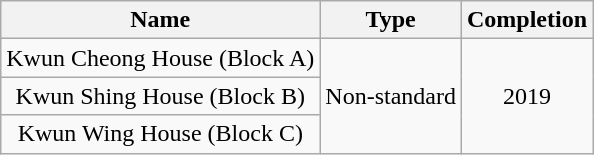<table class="wikitable" style="text-align: center">
<tr>
<th>Name</th>
<th>Type</th>
<th>Completion</th>
</tr>
<tr>
<td>Kwun Cheong House (Block A)</td>
<td rowspan="3">Non-standard</td>
<td rowspan="3">2019</td>
</tr>
<tr>
<td>Kwun Shing House (Block B)</td>
</tr>
<tr>
<td>Kwun Wing House (Block C)</td>
</tr>
</table>
